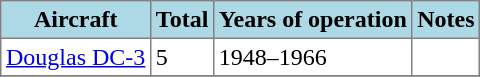<table class="toccolours sortable" border="1" cellpadding="3" style="border-collapse:collapse">
<tr bgcolor=lightblue>
<th>Aircraft</th>
<th>Total</th>
<th>Years of operation</th>
<th>Notes</th>
</tr>
<tr>
<td><a href='#'>Douglas DC-3</a></td>
<td>5</td>
<td>1948–1966</td>
<td></td>
</tr>
<tr>
</tr>
</table>
